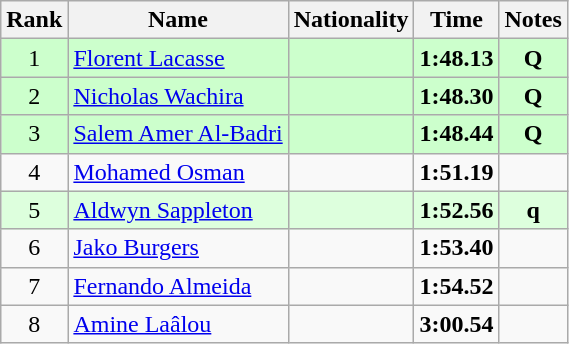<table class="wikitable sortable" style="text-align:center">
<tr>
<th>Rank</th>
<th>Name</th>
<th>Nationality</th>
<th>Time</th>
<th>Notes</th>
</tr>
<tr bgcolor=ccffcc>
<td>1</td>
<td align=left><a href='#'>Florent Lacasse</a></td>
<td align=left></td>
<td><strong>1:48.13</strong></td>
<td><strong>Q</strong></td>
</tr>
<tr bgcolor=ccffcc>
<td>2</td>
<td align=left><a href='#'>Nicholas Wachira</a></td>
<td align=left></td>
<td><strong>1:48.30</strong></td>
<td><strong>Q</strong></td>
</tr>
<tr bgcolor=ccffcc>
<td>3</td>
<td align=left><a href='#'>Salem Amer Al-Badri</a></td>
<td align=left></td>
<td><strong>1:48.44</strong></td>
<td><strong>Q</strong></td>
</tr>
<tr>
<td>4</td>
<td align=left><a href='#'>Mohamed Osman</a></td>
<td align=left></td>
<td><strong>1:51.19</strong></td>
<td></td>
</tr>
<tr bgcolor=ddffdd>
<td>5</td>
<td align=left><a href='#'>Aldwyn Sappleton</a></td>
<td align=left></td>
<td><strong>1:52.56</strong></td>
<td><strong>q</strong></td>
</tr>
<tr>
<td>6</td>
<td align=left><a href='#'>Jako Burgers</a></td>
<td align=left></td>
<td><strong>1:53.40</strong></td>
<td></td>
</tr>
<tr>
<td>7</td>
<td align=left><a href='#'>Fernando Almeida</a></td>
<td align=left></td>
<td><strong>1:54.52</strong></td>
<td></td>
</tr>
<tr>
<td>8</td>
<td align=left><a href='#'>Amine Laâlou</a></td>
<td align=left></td>
<td><strong>3:00.54</strong></td>
<td></td>
</tr>
</table>
